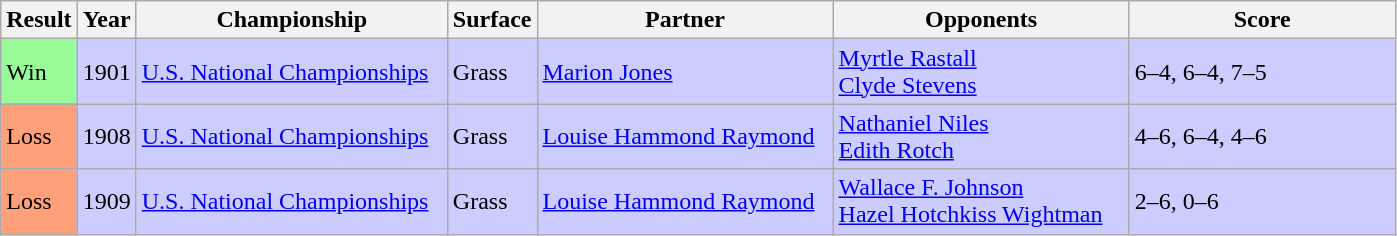<table class="sortable wikitable">
<tr>
<th style="width:40px">Result</th>
<th style="width:30px">Year</th>
<th style="width:200px">Championship</th>
<th style="width:50px">Surface</th>
<th style="width:190px">Partner</th>
<th style="width:190px">Opponents</th>
<th style="width:170px" class="unsortable">Score</th>
</tr>
<tr style="background:#ccf;">
<td style="background:#98fb98;">Win</td>
<td>1901</td>
<td><a href='#'>U.S. National Championships</a></td>
<td>Grass</td>
<td> <a href='#'>Marion Jones</a></td>
<td> <a href='#'>Myrtle Rastall</a><br> <a href='#'>Clyde Stevens</a></td>
<td>6–4, 6–4, 7–5</td>
</tr>
<tr style="background:#ccf;">
<td style="background:#ffa07a;">Loss</td>
<td>1908</td>
<td><a href='#'>U.S. National Championships</a></td>
<td>Grass</td>
<td> <a href='#'>Louise Hammond Raymond</a></td>
<td> <a href='#'>Nathaniel Niles</a><br> <a href='#'>Edith Rotch</a></td>
<td>4–6, 6–4, 4–6</td>
</tr>
<tr style="background:#ccf;">
<td style="background:#ffa07a;">Loss</td>
<td>1909</td>
<td><a href='#'>U.S. National Championships</a></td>
<td>Grass</td>
<td> <a href='#'>Louise Hammond Raymond</a></td>
<td> <a href='#'>Wallace F. Johnson</a> <br>  <a href='#'>Hazel Hotchkiss Wightman</a></td>
<td>2–6, 0–6</td>
</tr>
</table>
